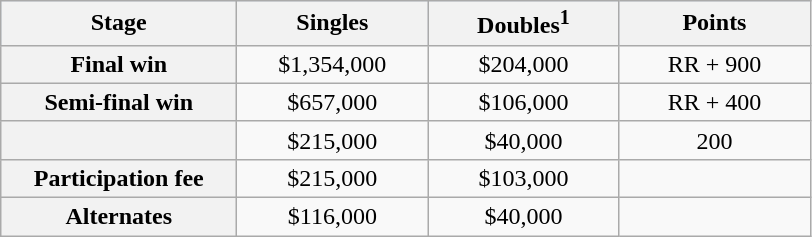<table class=wikitable style=text-align:center>
<tr style="background:#d1e4fd;">
<th width=150>Stage</th>
<th width=120>Singles</th>
<th width=120>Doubles<sup>1</sup></th>
<th width=120>Points</th>
</tr>
<tr>
<th>Final win</th>
<td>$1,354,000</td>
<td>$204,000</td>
<td>RR + 900</td>
</tr>
<tr>
<th>Semi-final win</th>
<td>$657,000</td>
<td>$106,000</td>
<td>RR + 400</td>
</tr>
<tr>
<th></th>
<td>$215,000</td>
<td>$40,000</td>
<td>200</td>
</tr>
<tr>
<th>Participation fee</th>
<td>$215,000</td>
<td>$103,000</td>
<td></td>
</tr>
<tr>
<th>Alternates</th>
<td>$116,000</td>
<td>$40,000</td>
<td></td>
</tr>
</table>
